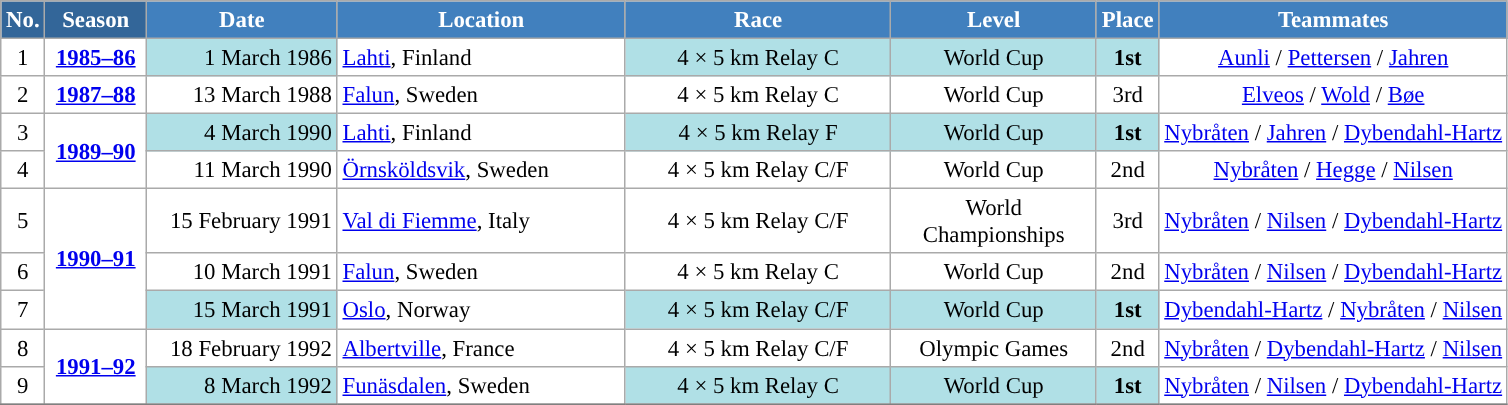<table class="wikitable sortable" style="font-size:95%; text-align:center; border:grey solid 1px; border-collapse:collapse; background:#ffffff;">
<tr style="background:#efefef;">
<th style="background-color:#369; color:white;">No.</th>
<th style="background-color:#369; color:white;">Season</th>
<th style="background-color:#4180be; color:white; width:120px;">Date</th>
<th style="background-color:#4180be; color:white; width:185px;">Location</th>
<th style="background-color:#4180be; color:white; width:170px;">Race</th>
<th style="background-color:#4180be; color:white; width:130px;">Level</th>
<th style="background-color:#4180be; color:white;">Place</th>
<th style="background-color:#4180be; color:white;">Teammates</th>
</tr>
<tr>
<td align=center>1</td>
<td rowspan=1 align=center><strong><a href='#'>1985–86</a></strong></td>
<td bgcolor="#BOEOE6" align=right>1 March 1986</td>
<td align=left> <a href='#'>Lahti</a>, Finland</td>
<td bgcolor="#BOEOE6">4 × 5 km Relay C</td>
<td bgcolor="#BOEOE6">World Cup</td>
<td bgcolor="#BOEOE6"><strong>1st</strong></td>
<td><a href='#'>Aunli</a> / <a href='#'>Pettersen</a> / <a href='#'>Jahren</a></td>
</tr>
<tr>
<td align=center>2</td>
<td rowspan=1 align=center><strong> <a href='#'>1987–88</a> </strong></td>
<td align=right>13 March 1988</td>
<td align=left> <a href='#'>Falun</a>, Sweden</td>
<td>4 × 5 km Relay C</td>
<td>World Cup</td>
<td>3rd</td>
<td><a href='#'>Elveos</a> / <a href='#'>Wold</a> / <a href='#'>Bøe</a></td>
</tr>
<tr>
<td align=center>3</td>
<td rowspan=2 align=center><strong><a href='#'>1989–90</a></strong></td>
<td bgcolor="#BOEOE6" align=right>4 March 1990</td>
<td align=left> <a href='#'>Lahti</a>, Finland</td>
<td bgcolor="#BOEOE6">4 × 5 km Relay F</td>
<td bgcolor="#BOEOE6">World Cup</td>
<td bgcolor="#BOEOE6"><strong>1st</strong></td>
<td><a href='#'>Nybråten</a> / <a href='#'>Jahren</a> / <a href='#'>Dybendahl-Hartz</a></td>
</tr>
<tr>
<td align=center>4</td>
<td align=right>11 March 1990</td>
<td align=left> <a href='#'>Örnsköldsvik</a>, Sweden</td>
<td>4 × 5 km Relay C/F</td>
<td>World Cup</td>
<td>2nd</td>
<td><a href='#'>Nybråten</a> / <a href='#'>Hegge</a> / <a href='#'>Nilsen</a></td>
</tr>
<tr>
<td align=center>5</td>
<td rowspan=3 align=center><strong> <a href='#'>1990–91</a> </strong></td>
<td align=right>15 February 1991</td>
<td align=left> <a href='#'>Val di Fiemme</a>, Italy</td>
<td>4 × 5 km Relay C/F</td>
<td>World Championships</td>
<td>3rd</td>
<td><a href='#'>Nybråten</a> / <a href='#'>Nilsen</a> / <a href='#'>Dybendahl-Hartz</a></td>
</tr>
<tr>
<td align=center>6</td>
<td align=right>10 March 1991</td>
<td align=left> <a href='#'>Falun</a>, Sweden</td>
<td>4 × 5 km Relay C</td>
<td>World Cup</td>
<td>2nd</td>
<td><a href='#'>Nybråten</a> / <a href='#'>Nilsen</a> / <a href='#'>Dybendahl-Hartz</a></td>
</tr>
<tr>
<td align=center>7</td>
<td bgcolor="#BOEOE6" align=right>15 March 1991</td>
<td align=left> <a href='#'>Oslo</a>, Norway</td>
<td bgcolor="#BOEOE6">4 × 5 km Relay C/F</td>
<td bgcolor="#BOEOE6">World Cup</td>
<td bgcolor="#BOEOE6"><strong>1st</strong></td>
<td><a href='#'>Dybendahl-Hartz</a> / <a href='#'>Nybråten</a> / <a href='#'>Nilsen</a></td>
</tr>
<tr>
<td align=center>8</td>
<td rowspan=2 align=center><strong> <a href='#'>1991–92</a> </strong></td>
<td align=right>18 February 1992</td>
<td align=left> <a href='#'>Albertville</a>, France</td>
<td>4 × 5 km Relay C/F</td>
<td>Olympic Games</td>
<td>2nd</td>
<td><a href='#'>Nybråten</a> / <a href='#'>Dybendahl-Hartz</a> / <a href='#'>Nilsen</a></td>
</tr>
<tr>
<td align=center>9</td>
<td bgcolor="#BOEOE6" align=right>8 March 1992</td>
<td align=left> <a href='#'>Funäsdalen</a>, Sweden</td>
<td bgcolor="#BOEOE6">4 × 5 km Relay C</td>
<td bgcolor="#BOEOE6">World Cup</td>
<td bgcolor="#BOEOE6"><strong>1st</strong></td>
<td><a href='#'>Nybråten</a> / <a href='#'>Nilsen</a> / <a href='#'>Dybendahl-Hartz</a></td>
</tr>
<tr>
</tr>
</table>
